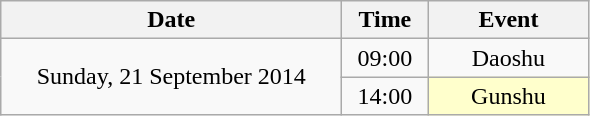<table class = "wikitable" style="text-align:center;">
<tr>
<th width=220>Date</th>
<th width=50>Time</th>
<th width=100>Event</th>
</tr>
<tr>
<td rowspan=2>Sunday, 21 September 2014</td>
<td>09:00</td>
<td>Daoshu</td>
</tr>
<tr>
<td>14:00</td>
<td bgcolor=ffffcc>Gunshu</td>
</tr>
</table>
